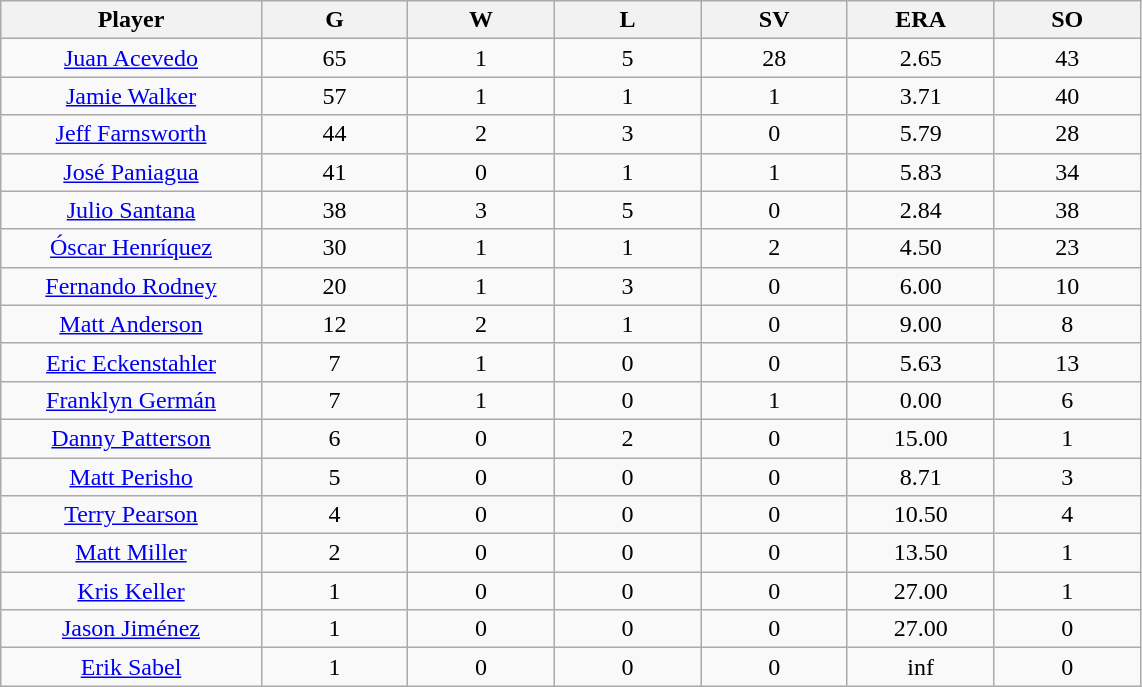<table class="wikitable sortable">
<tr>
<th bgcolor="#DDDDFF" width="16%">Player</th>
<th bgcolor="#DDDDFF" width="9%">G</th>
<th bgcolor="#DDDDFF" width="9%">W</th>
<th bgcolor="#DDDDFF" width="9%">L</th>
<th bgcolor="#DDDDFF" width="9%">SV</th>
<th bgcolor="#DDDDFF" width="9%">ERA</th>
<th bgcolor="#DDDDFF" width="9%">SO</th>
</tr>
<tr align="center">
<td><a href='#'>Juan Acevedo</a></td>
<td>65</td>
<td>1</td>
<td>5</td>
<td>28</td>
<td>2.65</td>
<td>43</td>
</tr>
<tr align="center">
<td><a href='#'>Jamie Walker</a></td>
<td>57</td>
<td>1</td>
<td>1</td>
<td>1</td>
<td>3.71</td>
<td>40</td>
</tr>
<tr align=center>
<td><a href='#'>Jeff Farnsworth</a></td>
<td>44</td>
<td>2</td>
<td>3</td>
<td>0</td>
<td>5.79</td>
<td>28</td>
</tr>
<tr align="center">
<td><a href='#'>José Paniagua</a></td>
<td>41</td>
<td>0</td>
<td>1</td>
<td>1</td>
<td>5.83</td>
<td>34</td>
</tr>
<tr align="center">
<td><a href='#'>Julio Santana</a></td>
<td>38</td>
<td>3</td>
<td>5</td>
<td>0</td>
<td>2.84</td>
<td>38</td>
</tr>
<tr align=center>
<td><a href='#'>Óscar Henríquez</a></td>
<td>30</td>
<td>1</td>
<td>1</td>
<td>2</td>
<td>4.50</td>
<td>23</td>
</tr>
<tr align="center">
<td><a href='#'>Fernando Rodney</a></td>
<td>20</td>
<td>1</td>
<td>3</td>
<td>0</td>
<td>6.00</td>
<td>10</td>
</tr>
<tr align="center">
<td><a href='#'>Matt Anderson</a></td>
<td>12</td>
<td>2</td>
<td>1</td>
<td>0</td>
<td>9.00</td>
<td>8</td>
</tr>
<tr align="center">
<td><a href='#'>Eric Eckenstahler</a></td>
<td>7</td>
<td>1</td>
<td>0</td>
<td>0</td>
<td>5.63</td>
<td>13</td>
</tr>
<tr align=center>
<td><a href='#'>Franklyn Germán</a></td>
<td>7</td>
<td>1</td>
<td>0</td>
<td>1</td>
<td>0.00</td>
<td>6</td>
</tr>
<tr align=center>
<td><a href='#'>Danny Patterson</a></td>
<td>6</td>
<td>0</td>
<td>2</td>
<td>0</td>
<td>15.00</td>
<td>1</td>
</tr>
<tr align=center>
<td><a href='#'>Matt Perisho</a></td>
<td>5</td>
<td>0</td>
<td>0</td>
<td>0</td>
<td>8.71</td>
<td>3</td>
</tr>
<tr align=center>
<td><a href='#'>Terry Pearson</a></td>
<td>4</td>
<td>0</td>
<td>0</td>
<td>0</td>
<td>10.50</td>
<td>4</td>
</tr>
<tr align=center>
<td><a href='#'>Matt Miller</a></td>
<td>2</td>
<td>0</td>
<td>0</td>
<td>0</td>
<td>13.50</td>
<td>1</td>
</tr>
<tr align=center>
<td><a href='#'>Kris Keller</a></td>
<td>1</td>
<td>0</td>
<td>0</td>
<td>0</td>
<td>27.00</td>
<td>1</td>
</tr>
<tr align=center>
<td><a href='#'>Jason Jiménez</a></td>
<td>1</td>
<td>0</td>
<td>0</td>
<td>0</td>
<td>27.00</td>
<td>0</td>
</tr>
<tr align=center>
<td><a href='#'>Erik Sabel</a></td>
<td>1</td>
<td>0</td>
<td>0</td>
<td>0</td>
<td>inf</td>
<td>0</td>
</tr>
</table>
